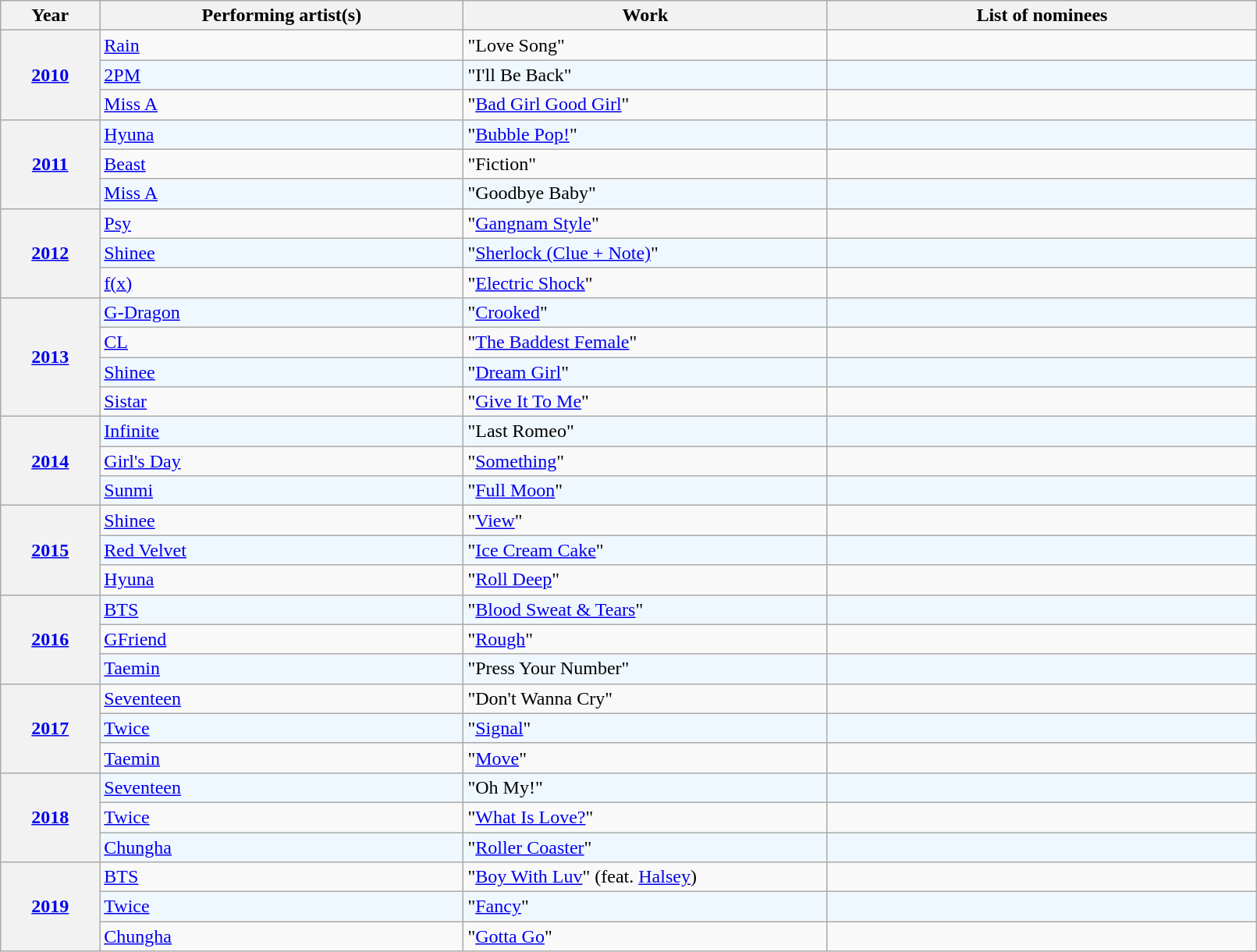<table class="wikitable plainrowheaders sortable" style="width:85%">
<tr>
<th scope="col" width="6%">Year</th>
<th scope="col" width="22%">Performing artist(s)</th>
<th scope="col" width="22%">Work</th>
<th scope="col" class="unsortable" width="26%">List of nominees</th>
</tr>
<tr>
<th rowspan=3 scope="row" style="text-align:center"><a href='#'>2010</a></th>
<td><a href='#'>Rain</a></td>
<td>"Love Song"</td>
<td style="font-size: 95%;"></td>
</tr>
<tr>
<td style="background:#F0F8FF"><a href='#'>2PM</a></td>
<td style="background:#F0F8FF">"I'll Be Back"</td>
<td style="background:#F0F8FF; font-size: 95%;"></td>
</tr>
<tr>
<td><a href='#'>Miss A</a></td>
<td>"<a href='#'>Bad Girl Good Girl</a>"</td>
<td style="font-size: 95%;"></td>
</tr>
<tr>
<th rowspan=3 scope="row" style="text-align:center"><a href='#'>2011</a></th>
<td style="background:#F0F8FF"><a href='#'>Hyuna</a></td>
<td style="background:#F0F8FF">"<a href='#'>Bubble Pop!</a>"</td>
<td style="background:#F0F8FF; font-size: 95%;"></td>
</tr>
<tr>
<td><a href='#'>Beast</a></td>
<td>"Fiction"</td>
<td style="font-size: 95%;"></td>
</tr>
<tr>
<td style="background:#F0F8FF"><a href='#'>Miss A</a></td>
<td style="background:#F0F8FF">"Goodbye Baby"</td>
<td style="background:#F0F8FF; font-size: 95%;"></td>
</tr>
<tr>
<th rowspan=3 scope="row" style="text-align:center"><a href='#'>2012</a></th>
<td><a href='#'>Psy</a></td>
<td>"<a href='#'>Gangnam Style</a>"</td>
<td style="font-size: 95%;"></td>
</tr>
<tr>
<td style="background:#F0F8FF"><a href='#'>Shinee</a></td>
<td style="background:#F0F8FF">"<a href='#'>Sherlock (Clue + Note)</a>"</td>
<td style="background:#F0F8FF; font-size: 95%;"></td>
</tr>
<tr>
<td><a href='#'>f(x)</a></td>
<td>"<a href='#'>Electric Shock</a>"</td>
<td style="font-size: 95%;"></td>
</tr>
<tr>
<th scope="row" style="text-align:center" rowspan=4><a href='#'>2013</a></th>
<td style="background:#F0F8FF"><a href='#'>G-Dragon</a></td>
<td style="background:#F0F8FF">"<a href='#'>Crooked</a>"</td>
<td style="background:#F0F8FF; font-size: 95%;"></td>
</tr>
<tr>
<td><a href='#'>CL</a></td>
<td>"<a href='#'>The Baddest Female</a>"</td>
<td style="font-size: 95%;"></td>
</tr>
<tr>
<td style="background:#F0F8FF"><a href='#'>Shinee</a></td>
<td style="background:#F0F8FF">"<a href='#'>Dream Girl</a>"</td>
<td style="background:#F0F8FF; font-size: 95%;"></td>
</tr>
<tr>
<td><a href='#'>Sistar</a></td>
<td>"<a href='#'>Give It To Me</a>"</td>
<td style="font-size: 95%;"></td>
</tr>
<tr>
<th scope="row" style="text-align:center" rowspan=3><a href='#'>2014</a></th>
<td style="background:#F0F8FF"><a href='#'>Infinite</a></td>
<td style="background:#F0F8FF">"Last Romeo"</td>
<td style="background:#F0F8FF; font-size: 95%;"></td>
</tr>
<tr>
<td><a href='#'>Girl's Day</a></td>
<td>"<a href='#'>Something</a>"</td>
<td style="font-size: 95%;"></td>
</tr>
<tr>
<td style="background:#F0F8FF"><a href='#'>Sunmi</a></td>
<td style="background:#F0F8FF">"<a href='#'>Full Moon</a>"</td>
<td style="background:#F0F8FF; font-size: 95%;"></td>
</tr>
<tr>
<th scope="row" style="text-align:center" rowspan=3><a href='#'>2015</a></th>
<td><a href='#'>Shinee</a></td>
<td>"<a href='#'>View</a>"</td>
<td style="font-size: 95%;"></td>
</tr>
<tr>
<td style="background:#F0F8FF"><a href='#'>Red Velvet</a></td>
<td style="background:#F0F8FF">"<a href='#'>Ice Cream Cake</a>"</td>
<td style="background:#F0F8FF; font-size: 95%;"></td>
</tr>
<tr>
<td><a href='#'>Hyuna</a></td>
<td>"<a href='#'>Roll Deep</a>"</td>
<td style="font-size: 95%;"></td>
</tr>
<tr>
<th scope="row" style="text-align:center" rowspan=3><a href='#'>2016</a></th>
<td style="background:#F0F8FF"><a href='#'>BTS</a></td>
<td style="background:#F0F8FF">"<a href='#'>Blood Sweat & Tears</a>"</td>
<td style="background:#F0F8FF; font-size: 95%;"></td>
</tr>
<tr>
<td><a href='#'>GFriend</a></td>
<td>"<a href='#'>Rough</a>"</td>
<td style="font-size: 95%;"></td>
</tr>
<tr>
<td style="background:#F0F8FF"><a href='#'>Taemin</a></td>
<td style="background:#F0F8FF">"Press Your Number"</td>
<td style="background:#F0F8FF; font-size: 95%;"></td>
</tr>
<tr>
<th scope="row" style="text-align:center" rowspan=3><a href='#'>2017</a></th>
<td><a href='#'>Seventeen</a></td>
<td>"Don't Wanna Cry"</td>
<td style="font-size: 95%;"></td>
</tr>
<tr>
<td style="background:#F0F8FF"><a href='#'>Twice</a></td>
<td style="background:#F0F8FF">"<a href='#'>Signal</a>"</td>
<td style="background:#F0F8FF; font-size: 95%;"></td>
</tr>
<tr>
<td><a href='#'>Taemin</a></td>
<td>"<a href='#'>Move</a>"</td>
<td style="font-size: 95%;"></td>
</tr>
<tr>
<th scope="row" style="text-align:center" rowspan=3><a href='#'>2018</a></th>
<td style="background:#F0F8FF"><a href='#'>Seventeen</a></td>
<td style="background:#F0F8FF">"Oh My!"</td>
<td style="background:#F0F8FF; font-size: 95%;"></td>
</tr>
<tr>
<td><a href='#'>Twice</a></td>
<td>"<a href='#'>What Is Love?</a>"</td>
<td style="font-size: 95%;"></td>
</tr>
<tr>
<td style="background:#F0F8FF"><a href='#'>Chungha</a></td>
<td style="background:#F0F8FF">"<a href='#'>Roller Coaster</a>"</td>
<td style="background:#F0F8FF; font-size: 95%;"></td>
</tr>
<tr>
<th scope="row" style="text-align:center" rowspan="3"><a href='#'>2019</a></th>
<td><a href='#'>BTS</a></td>
<td>"<a href='#'>Boy With Luv</a>" (feat. <a href='#'>Halsey</a>)</td>
<td style="font-size: 95%;"></td>
</tr>
<tr>
<td style="background:#F0F8FF"><a href='#'>Twice</a></td>
<td style="background:#F0F8FF">"<a href='#'>Fancy</a>"</td>
<td style="background:#F0F8FF; font-size: 95%;"></td>
</tr>
<tr>
<td><a href='#'>Chungha</a></td>
<td>"<a href='#'>Gotta Go</a>"</td>
<td style="font-size: 95%;"></td>
</tr>
</table>
